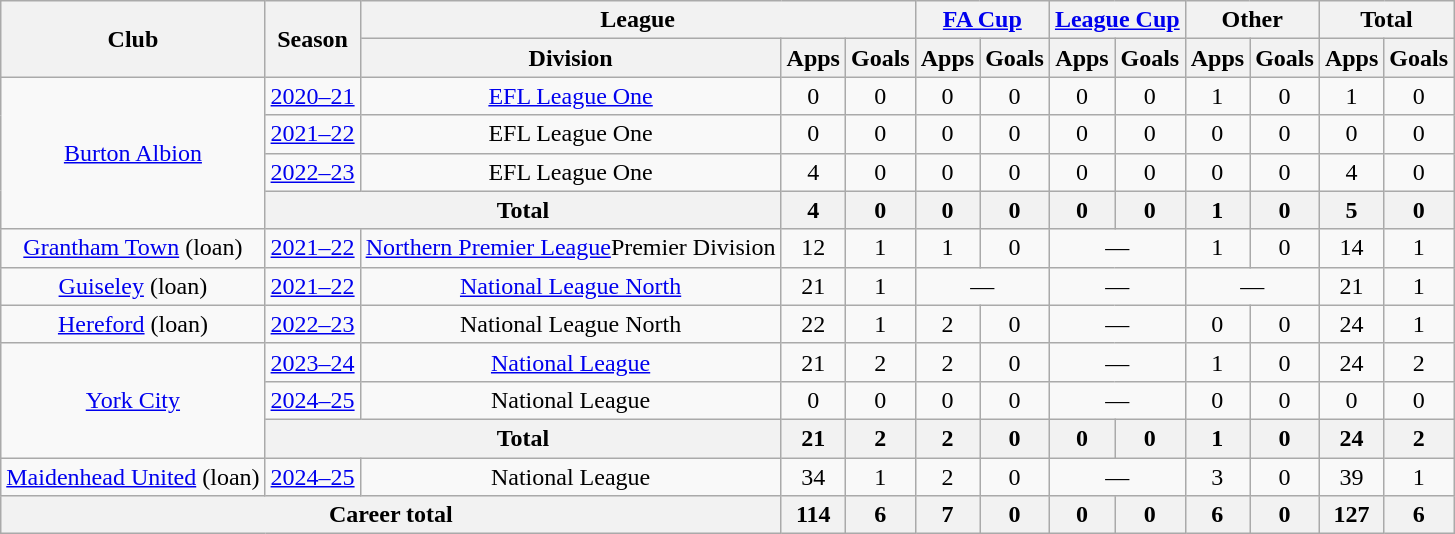<table class="wikitable" style="text-align: center">
<tr>
<th rowspan="2">Club</th>
<th rowspan="2">Season</th>
<th colspan="3">League</th>
<th colspan="2"><a href='#'>FA Cup</a></th>
<th colspan="2"><a href='#'>League Cup</a></th>
<th colspan="2">Other</th>
<th colspan="2">Total</th>
</tr>
<tr>
<th>Division</th>
<th>Apps</th>
<th>Goals</th>
<th>Apps</th>
<th>Goals</th>
<th>Apps</th>
<th>Goals</th>
<th>Apps</th>
<th>Goals</th>
<th>Apps</th>
<th>Goals</th>
</tr>
<tr>
<td rowspan="4"><a href='#'>Burton Albion</a></td>
<td><a href='#'>2020–21</a></td>
<td><a href='#'>EFL League One</a></td>
<td>0</td>
<td>0</td>
<td>0</td>
<td>0</td>
<td>0</td>
<td>0</td>
<td>1</td>
<td>0</td>
<td>1</td>
<td>0</td>
</tr>
<tr>
<td><a href='#'>2021–22</a></td>
<td>EFL League One</td>
<td>0</td>
<td>0</td>
<td>0</td>
<td>0</td>
<td>0</td>
<td>0</td>
<td>0</td>
<td>0</td>
<td>0</td>
<td>0</td>
</tr>
<tr>
<td><a href='#'>2022–23</a></td>
<td>EFL League One</td>
<td>4</td>
<td>0</td>
<td>0</td>
<td>0</td>
<td>0</td>
<td>0</td>
<td>0</td>
<td>0</td>
<td>4</td>
<td>0</td>
</tr>
<tr>
<th colspan="2">Total</th>
<th>4</th>
<th>0</th>
<th>0</th>
<th>0</th>
<th>0</th>
<th>0</th>
<th>1</th>
<th>0</th>
<th>5</th>
<th>0</th>
</tr>
<tr>
<td><a href='#'>Grantham Town</a> (loan)</td>
<td><a href='#'>2021–22</a></td>
<td><a href='#'>Northern Premier League</a>Premier Division</td>
<td>12</td>
<td>1</td>
<td>1</td>
<td>0</td>
<td colspan="2">—</td>
<td>1</td>
<td>0</td>
<td>14</td>
<td>1</td>
</tr>
<tr>
<td><a href='#'>Guiseley</a> (loan)</td>
<td><a href='#'>2021–22</a></td>
<td><a href='#'>National League North</a></td>
<td>21</td>
<td>1</td>
<td colspan="2">—</td>
<td colspan="2">—</td>
<td colspan="2">—</td>
<td>21</td>
<td>1</td>
</tr>
<tr>
<td><a href='#'>Hereford</a> (loan)</td>
<td><a href='#'>2022–23</a></td>
<td>National League North</td>
<td>22</td>
<td>1</td>
<td>2</td>
<td>0</td>
<td colspan="2">—</td>
<td>0</td>
<td>0</td>
<td>24</td>
<td>1</td>
</tr>
<tr>
<td rowspan="3"><a href='#'>York City</a></td>
<td><a href='#'>2023–24</a></td>
<td><a href='#'>National League</a></td>
<td>21</td>
<td>2</td>
<td>2</td>
<td>0</td>
<td colspan="2">—</td>
<td>1</td>
<td>0</td>
<td>24</td>
<td>2</td>
</tr>
<tr>
<td><a href='#'>2024–25</a></td>
<td>National League</td>
<td>0</td>
<td>0</td>
<td>0</td>
<td>0</td>
<td colspan="2">—</td>
<td>0</td>
<td>0</td>
<td>0</td>
<td>0</td>
</tr>
<tr>
<th colspan="2">Total</th>
<th>21</th>
<th>2</th>
<th>2</th>
<th>0</th>
<th>0</th>
<th>0</th>
<th>1</th>
<th>0</th>
<th>24</th>
<th>2</th>
</tr>
<tr>
<td><a href='#'>Maidenhead United</a> (loan)</td>
<td><a href='#'>2024–25</a></td>
<td>National League</td>
<td>34</td>
<td>1</td>
<td>2</td>
<td>0</td>
<td colspan="2">—</td>
<td>3</td>
<td>0</td>
<td>39</td>
<td>1</td>
</tr>
<tr>
<th colspan="3">Career total</th>
<th>114</th>
<th>6</th>
<th>7</th>
<th>0</th>
<th>0</th>
<th>0</th>
<th>6</th>
<th>0</th>
<th>127</th>
<th>6</th>
</tr>
</table>
